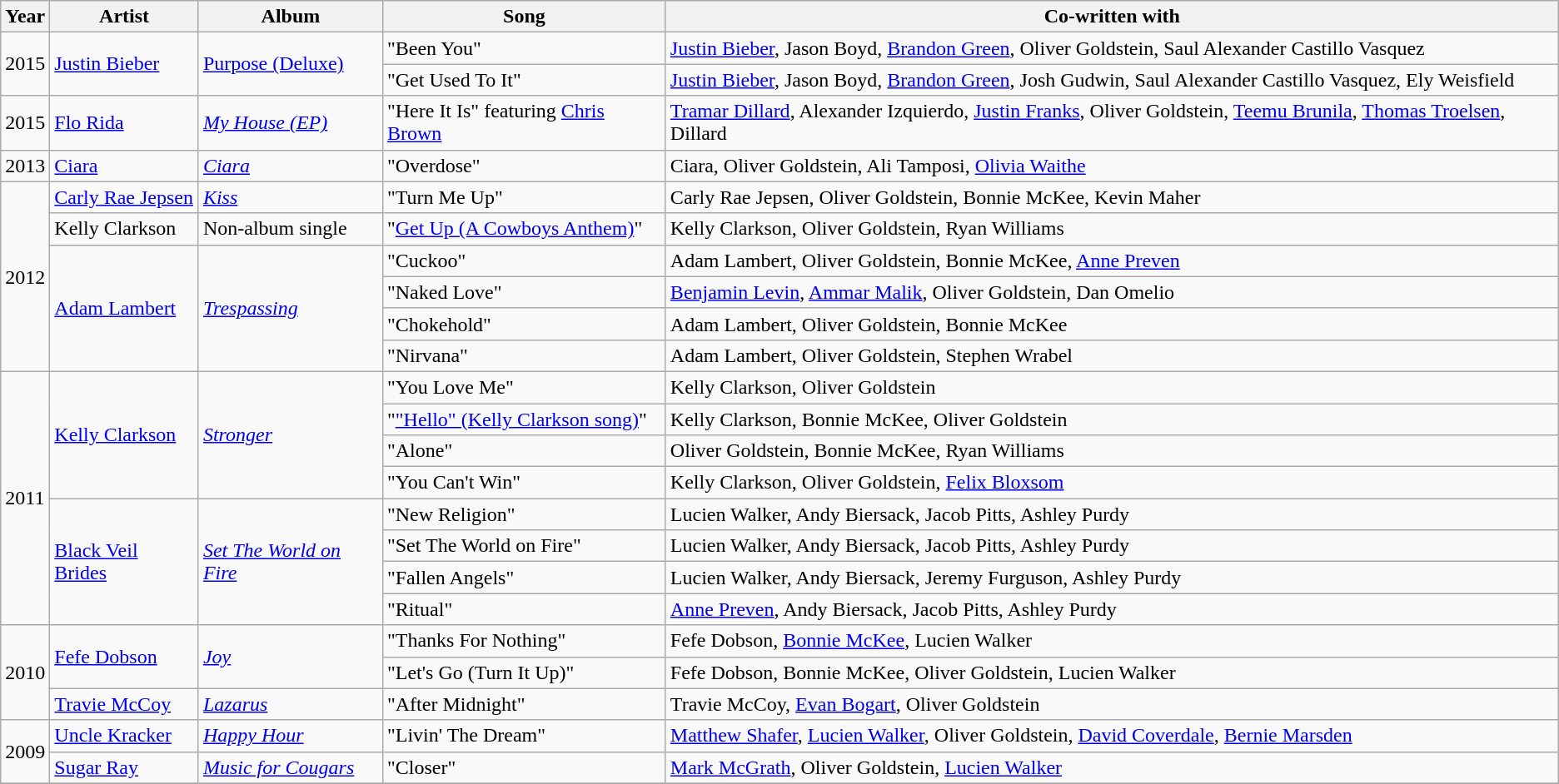<table class="wikitable">
<tr>
<th>Year</th>
<th>Artist</th>
<th>Album</th>
<th>Song</th>
<th>Co-written with</th>
</tr>
<tr>
<td rowspan="2">2015</td>
<td rowspan="2"><a href='#'>Justin Bieber</a></td>
<td rowspan="2"><a href='#'>Purpose (Deluxe)</a></td>
<td>"Been You"</td>
<td><a href='#'>Justin Bieber</a>, Jason Boyd, <a href='#'>Brandon Green</a>, Oliver Goldstein, Saul Alexander Castillo Vasquez</td>
</tr>
<tr>
<td>"Get Used To It"</td>
<td><a href='#'>Justin Bieber</a>, Jason Boyd, <a href='#'>Brandon Green</a>, Josh Gudwin, Saul Alexander Castillo Vasquez, Ely Weisfield</td>
</tr>
<tr>
<td rowspan="1">2015</td>
<td rowspan="1"><a href='#'>Flo Rida</a></td>
<td rowspan="1"><em><a href='#'>My House (EP)</a></em></td>
<td>"Here It Is" featuring <a href='#'>Chris Brown</a></td>
<td><a href='#'>Tramar Dillard</a>, Alexander Izquierdo, <a href='#'>Justin Franks</a>, Oliver Goldstein, <a href='#'>Teemu Brunila</a>, <a href='#'>Thomas Troelsen</a>, Dillard</td>
</tr>
<tr>
<td rowspan="1">2013</td>
<td rowspan="1"><a href='#'>Ciara</a></td>
<td rowspan="1"><em><a href='#'>Ciara</a></em></td>
<td>"Overdose"</td>
<td>Ciara, Oliver Goldstein, Ali Tamposi, <a href='#'>Olivia Waithe</a></td>
</tr>
<tr>
<td rowspan="6">2012</td>
<td rowspan="1"><a href='#'>Carly Rae Jepsen</a></td>
<td rowspan="1"><em><a href='#'>Kiss</a></em></td>
<td>"Turn Me Up"</td>
<td>Carly Rae Jepsen, Oliver Goldstein, Bonnie McKee, Kevin Maher</td>
</tr>
<tr>
<td rowspan="1">Kelly Clarkson</td>
<td rowspan="1">Non-album single</td>
<td>"<a href='#'>Get Up (A Cowboys Anthem)</a>"</td>
<td>Kelly Clarkson, Oliver Goldstein, Ryan Williams</td>
</tr>
<tr>
<td rowspan="4"><a href='#'>Adam Lambert</a></td>
<td rowspan="4"><em><a href='#'>Trespassing</a></em></td>
<td>"Cuckoo"</td>
<td>Adam Lambert, Oliver Goldstein, Bonnie McKee, <a href='#'>Anne Preven</a></td>
</tr>
<tr>
<td>"Naked Love"</td>
<td><a href='#'>Benjamin Levin</a>, <a href='#'>Ammar Malik</a>, Oliver Goldstein, Dan Omelio</td>
</tr>
<tr>
<td>"Chokehold"</td>
<td>Adam Lambert, Oliver Goldstein, Bonnie McKee</td>
</tr>
<tr>
<td>"Nirvana"</td>
<td>Adam Lambert, Oliver Goldstein, Stephen Wrabel</td>
</tr>
<tr>
<td rowspan="8">2011</td>
<td rowspan="4"><a href='#'>Kelly Clarkson</a></td>
<td rowspan="4"><em><a href='#'>Stronger</a></em></td>
<td>"You Love Me"</td>
<td>Kelly Clarkson, Oliver Goldstein</td>
</tr>
<tr>
<td>"<a href='#'>"Hello" (Kelly Clarkson song)</a>"</td>
<td>Kelly Clarkson, Bonnie McKee, Oliver Goldstein</td>
</tr>
<tr>
<td>"Alone"</td>
<td>Oliver Goldstein, Bonnie McKee, Ryan Williams</td>
</tr>
<tr>
<td>"You Can't Win"</td>
<td>Kelly Clarkson, Oliver Goldstein, <a href='#'>Felix Bloxsom</a></td>
</tr>
<tr>
<td rowspan="4"><a href='#'>Black Veil Brides</a></td>
<td rowspan="4"><em><a href='#'>Set The World on Fire</a></em></td>
<td>"New Religion"</td>
<td>Lucien Walker, Andy Biersack, Jacob Pitts, Ashley Purdy</td>
</tr>
<tr>
<td>"Set The World on Fire"</td>
<td>Lucien Walker, Andy Biersack, Jacob Pitts, Ashley Purdy</td>
</tr>
<tr>
<td>"Fallen Angels"</td>
<td>Lucien Walker, Andy Biersack, Jeremy Furguson, Ashley Purdy</td>
</tr>
<tr>
<td>"Ritual"</td>
<td><a href='#'>Anne Preven</a>, Andy Biersack, Jacob Pitts, Ashley Purdy</td>
</tr>
<tr>
<td rowspan="3">2010</td>
<td rowspan="2"><a href='#'>Fefe Dobson</a></td>
<td rowspan="2"><em><a href='#'>Joy</a></em></td>
<td>"Thanks For Nothing"</td>
<td>Fefe Dobson, <a href='#'>Bonnie McKee</a>, Lucien Walker</td>
</tr>
<tr>
<td>"Let's Go (Turn It Up)"</td>
<td>Fefe Dobson, Bonnie McKee, Oliver Goldstein, Lucien Walker</td>
</tr>
<tr>
<td rowspan="1"><a href='#'>Travie McCoy</a></td>
<td rowspan="1"><em><a href='#'>Lazarus</a></em></td>
<td>"After Midnight"</td>
<td>Travie McCoy, <a href='#'>Evan Bogart</a>, Oliver Goldstein</td>
</tr>
<tr>
<td rowspan="2">2009</td>
<td rowspan="1"><a href='#'>Uncle Kracker</a></td>
<td rowspan="1"><em><a href='#'>Happy Hour</a></em></td>
<td>"Livin' The Dream"</td>
<td><a href='#'>Matthew Shafer</a>, <a href='#'>Lucien Walker</a>, Oliver Goldstein, <a href='#'>David Coverdale</a>, <a href='#'>Bernie Marsden</a></td>
</tr>
<tr>
<td rowspan="1"><a href='#'>Sugar Ray</a></td>
<td rowspan="1"><em><a href='#'>Music for Cougars</a></em></td>
<td>"Closer"</td>
<td><a href='#'>Mark McGrath</a>, Oliver Goldstein, <a href='#'>Lucien Walker</a></td>
</tr>
<tr>
</tr>
</table>
